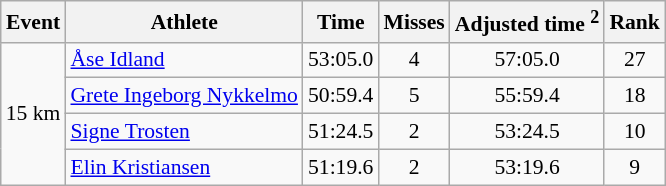<table class="wikitable" style="font-size:90%">
<tr>
<th>Event</th>
<th>Athlete</th>
<th>Time</th>
<th>Misses</th>
<th>Adjusted time <sup>2</sup></th>
<th>Rank</th>
</tr>
<tr>
<td rowspan="4">15 km</td>
<td><a href='#'>Åse Idland</a></td>
<td align="center">53:05.0</td>
<td align="center">4</td>
<td align="center">57:05.0</td>
<td align="center">27</td>
</tr>
<tr>
<td><a href='#'>Grete Ingeborg Nykkelmo</a></td>
<td align="center">50:59.4</td>
<td align="center">5</td>
<td align="center">55:59.4</td>
<td align="center">18</td>
</tr>
<tr>
<td><a href='#'>Signe Trosten</a></td>
<td align="center">51:24.5</td>
<td align="center">2</td>
<td align="center">53:24.5</td>
<td align="center">10</td>
</tr>
<tr>
<td><a href='#'>Elin Kristiansen</a></td>
<td align="center">51:19.6</td>
<td align="center">2</td>
<td align="center">53:19.6</td>
<td align="center">9</td>
</tr>
</table>
